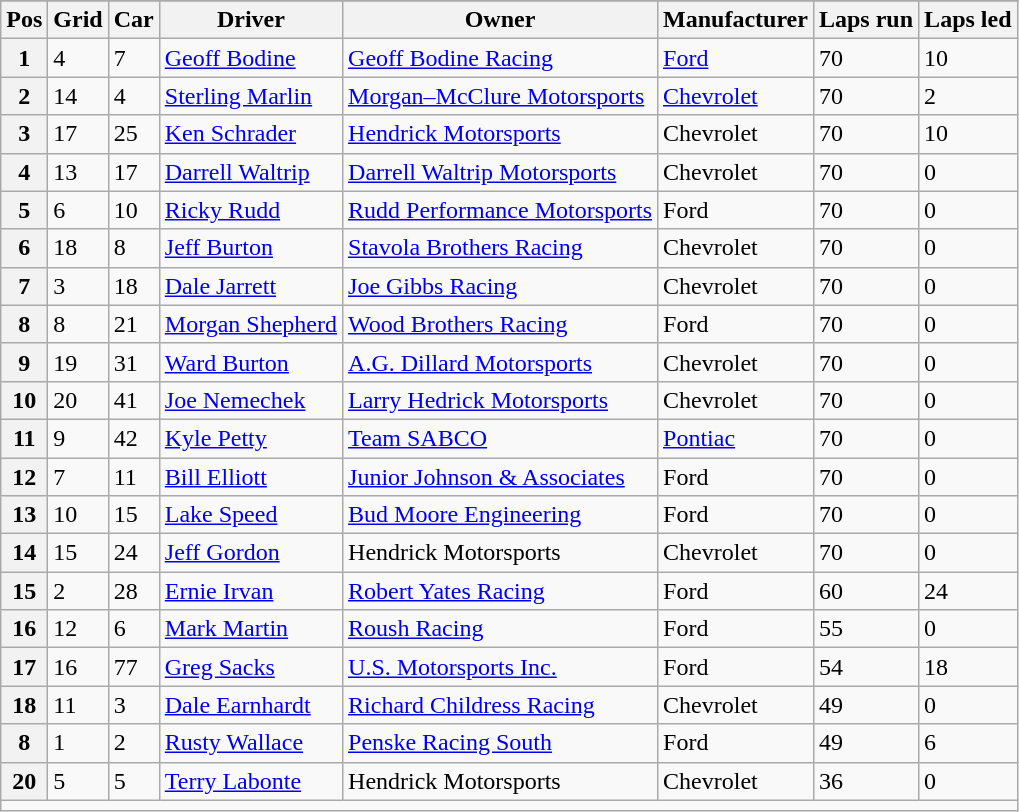<table class="sortable wikitable" border="1">
<tr>
</tr>
<tr>
<th scope="col">Pos</th>
<th scope="col">Grid</th>
<th scope="col">Car</th>
<th scope="col">Driver</th>
<th scope="col">Owner</th>
<th scope="col">Manufacturer</th>
<th scope="col">Laps run</th>
<th scope="col">Laps led</th>
</tr>
<tr>
<th scope="row">1</th>
<td>4</td>
<td>7</td>
<td><a href='#'>Geoff Bodine</a></td>
<td><a href='#'>Geoff Bodine Racing</a></td>
<td><a href='#'>Ford</a></td>
<td>70</td>
<td>10</td>
</tr>
<tr>
<th scope="row">2</th>
<td>14</td>
<td>4</td>
<td><a href='#'>Sterling Marlin</a></td>
<td><a href='#'>Morgan–McClure Motorsports</a></td>
<td><a href='#'>Chevrolet</a></td>
<td>70</td>
<td>2</td>
</tr>
<tr>
<th scope="row">3</th>
<td>17</td>
<td>25</td>
<td><a href='#'>Ken Schrader</a></td>
<td><a href='#'>Hendrick Motorsports</a></td>
<td>Chevrolet</td>
<td>70</td>
<td>10</td>
</tr>
<tr>
<th scope="row">4</th>
<td>13</td>
<td>17</td>
<td><a href='#'>Darrell Waltrip</a></td>
<td><a href='#'>Darrell Waltrip Motorsports</a></td>
<td>Chevrolet</td>
<td>70</td>
<td>0</td>
</tr>
<tr>
<th scope="row">5</th>
<td>6</td>
<td>10</td>
<td><a href='#'>Ricky Rudd</a></td>
<td><a href='#'>Rudd Performance Motorsports</a></td>
<td>Ford</td>
<td>70</td>
<td>0</td>
</tr>
<tr>
<th scope="row">6</th>
<td>18</td>
<td>8</td>
<td><a href='#'>Jeff Burton</a></td>
<td><a href='#'>Stavola Brothers Racing</a></td>
<td>Chevrolet</td>
<td>70</td>
<td>0</td>
</tr>
<tr>
<th scope="row">7</th>
<td>3</td>
<td>18</td>
<td><a href='#'>Dale Jarrett</a></td>
<td><a href='#'>Joe Gibbs Racing</a></td>
<td>Chevrolet</td>
<td>70</td>
<td>0</td>
</tr>
<tr>
<th scope="row">8</th>
<td>8</td>
<td>21</td>
<td><a href='#'>Morgan Shepherd</a></td>
<td><a href='#'>Wood Brothers Racing</a></td>
<td>Ford</td>
<td>70</td>
<td>0</td>
</tr>
<tr>
<th scope="row">9</th>
<td>19</td>
<td>31</td>
<td><a href='#'>Ward Burton</a></td>
<td><a href='#'>A.G. Dillard Motorsports</a></td>
<td>Chevrolet</td>
<td>70</td>
<td>0</td>
</tr>
<tr>
<th scope="row">10</th>
<td>20</td>
<td>41</td>
<td><a href='#'>Joe Nemechek</a></td>
<td><a href='#'>Larry Hedrick Motorsports</a></td>
<td>Chevrolet</td>
<td>70</td>
<td>0</td>
</tr>
<tr>
<th scope="row">11</th>
<td>9</td>
<td>42</td>
<td><a href='#'>Kyle Petty</a></td>
<td><a href='#'>Team SABCO</a></td>
<td><a href='#'>Pontiac</a></td>
<td>70</td>
<td>0</td>
</tr>
<tr>
<th scope="row">12</th>
<td>7</td>
<td>11</td>
<td><a href='#'>Bill Elliott</a></td>
<td><a href='#'>Junior Johnson & Associates</a></td>
<td>Ford</td>
<td>70</td>
<td>0</td>
</tr>
<tr>
<th scope="row">13</th>
<td>10</td>
<td>15</td>
<td><a href='#'>Lake Speed</a></td>
<td><a href='#'>Bud Moore Engineering</a></td>
<td>Ford</td>
<td>70</td>
<td>0</td>
</tr>
<tr>
<th scope="row">14</th>
<td>15</td>
<td>24</td>
<td><a href='#'>Jeff Gordon</a></td>
<td>Hendrick Motorsports</td>
<td>Chevrolet</td>
<td>70</td>
<td>0</td>
</tr>
<tr>
<th scope="row">15</th>
<td>2</td>
<td>28</td>
<td><a href='#'>Ernie Irvan</a></td>
<td><a href='#'>Robert Yates Racing</a></td>
<td>Ford</td>
<td>60</td>
<td>24</td>
</tr>
<tr>
<th scope="row">16</th>
<td>12</td>
<td>6</td>
<td><a href='#'>Mark Martin</a></td>
<td><a href='#'>Roush Racing</a></td>
<td>Ford</td>
<td>55</td>
<td>0</td>
</tr>
<tr>
<th scope="row">17</th>
<td>16</td>
<td>77</td>
<td><a href='#'>Greg Sacks</a></td>
<td><a href='#'>U.S. Motorsports Inc.</a></td>
<td>Ford</td>
<td>54</td>
<td>18</td>
</tr>
<tr>
<th scope="row">18</th>
<td>11</td>
<td>3</td>
<td><a href='#'>Dale Earnhardt</a></td>
<td><a href='#'>Richard Childress Racing</a></td>
<td>Chevrolet</td>
<td>49</td>
<td>0</td>
</tr>
<tr>
<th scope="row">8</th>
<td>1</td>
<td>2</td>
<td><a href='#'>Rusty Wallace</a></td>
<td><a href='#'>Penske Racing South</a></td>
<td>Ford</td>
<td>49</td>
<td>6</td>
</tr>
<tr>
<th scope="row">20</th>
<td>5</td>
<td>5</td>
<td><a href='#'>Terry Labonte</a></td>
<td>Hendrick Motorsports</td>
<td>Chevrolet</td>
<td>36</td>
<td>0</td>
</tr>
<tr class="sortbottom">
<td colspan="8"></td>
</tr>
</table>
